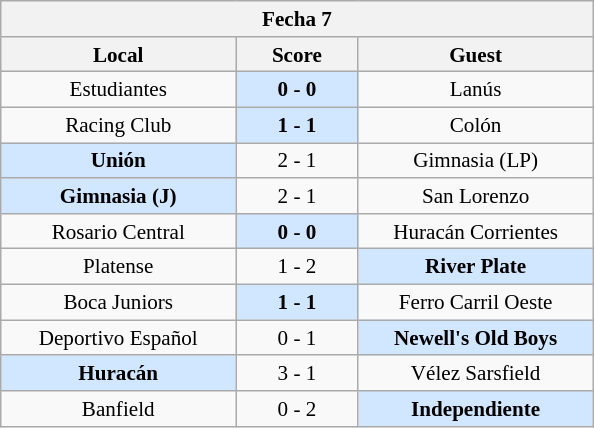<table class="wikitable nowrap" style="font-size:88%; float:left; margin-right:1em;">
<tr>
<th colspan=3 align=center>Fecha 7</th>
</tr>
<tr>
<th width="150">Local</th>
<th width="75">Score</th>
<th width="150">Guest</th>
</tr>
<tr align=center>
<td>Estudiantes</td>
<td bgcolor=#D0E7FF><strong>0 - 0</strong></td>
<td>Lanús</td>
</tr>
<tr align=center>
<td>Racing Club</td>
<td bgcolor=#D0E7FF><strong>1 - 1</strong></td>
<td>Colón</td>
</tr>
<tr align=center>
<td bgcolor=#D0E7FF><strong>Unión</strong></td>
<td>2 - 1</td>
<td>Gimnasia (LP)</td>
</tr>
<tr align=center>
<td bgcolor=#D0E7FF><strong>Gimnasia (J)</strong></td>
<td>2 - 1</td>
<td>San Lorenzo</td>
</tr>
<tr align=center>
<td>Rosario Central</td>
<td bgcolor=#D0E7FF><strong>0 - 0</strong></td>
<td>Huracán Corrientes</td>
</tr>
<tr align=center>
<td>Platense</td>
<td>1 - 2</td>
<td bgcolor=#D0E7FF><strong>River Plate</strong></td>
</tr>
<tr align=center>
<td>Boca Juniors</td>
<td bgcolor=#D0E7FF><strong>1 - 1</strong></td>
<td>Ferro Carril Oeste</td>
</tr>
<tr align=center>
<td>Deportivo Español</td>
<td>0 - 1</td>
<td bgcolor=#D0E7FF><strong>Newell's Old Boys</strong></td>
</tr>
<tr align=center>
<td bgcolor=#D0E7FF><strong>Huracán</strong></td>
<td>3 - 1</td>
<td>Vélez Sarsfield</td>
</tr>
<tr align=center>
<td>Banfield</td>
<td>0 - 2</td>
<td bgcolor=#D0E7FF><strong>Independiente</strong></td>
</tr>
</table>
